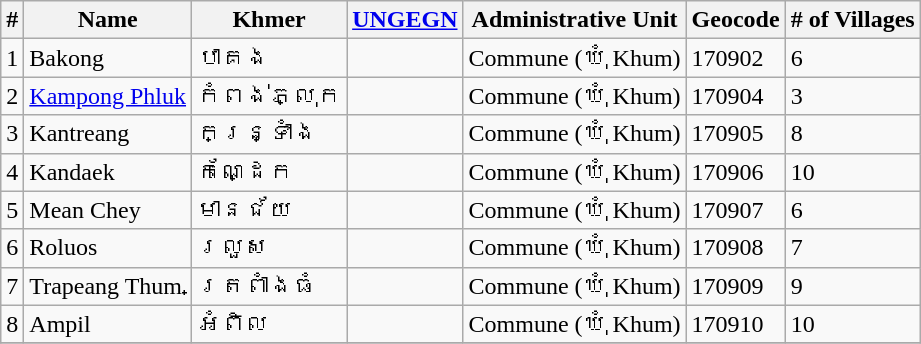<table class="wikitable sortable">
<tr>
<th>#</th>
<th>Name</th>
<th>Khmer</th>
<th><a href='#'>UNGEGN</a></th>
<th>Administrative Unit</th>
<th>Geocode</th>
<th># of Villages</th>
</tr>
<tr>
<td>1</td>
<td>Bakong</td>
<td>បាគង</td>
<td></td>
<td>Commune (ឃុំ Khum)</td>
<td>170902</td>
<td>6</td>
</tr>
<tr>
<td>2</td>
<td><a href='#'>Kampong Phluk</a></td>
<td>កំពង់ភ្លុក</td>
<td></td>
<td>Commune (ឃុំ Khum)</td>
<td>170904</td>
<td>3</td>
</tr>
<tr>
<td>3</td>
<td>Kantreang</td>
<td>កន្ទ្រាំង</td>
<td></td>
<td>Commune (ឃុំ Khum)</td>
<td>170905</td>
<td>8</td>
</tr>
<tr>
<td>4</td>
<td>Kandaek</td>
<td>កណ្ដែក</td>
<td></td>
<td>Commune (ឃុំ Khum)</td>
<td>170906</td>
<td>10</td>
</tr>
<tr>
<td>5</td>
<td>Mean Chey</td>
<td>មានជ័យ</td>
<td></td>
<td>Commune (ឃុំ Khum)</td>
<td>170907</td>
<td>6</td>
</tr>
<tr>
<td>6</td>
<td>Roluos</td>
<td>រលួស</td>
<td></td>
<td>Commune (ឃុំ Khum)</td>
<td>170908</td>
<td>7</td>
</tr>
<tr>
<td>7</td>
<td>Trapeang Thum</td>
<td>ត្រពាំងធំ</td>
<td></td>
<td>Commune (ឃុំ Khum)</td>
<td>170909</td>
<td>9</td>
</tr>
<tr>
<td>8</td>
<td>Ampil</td>
<td>អំពិល</td>
<td></td>
<td>Commune (ឃុំ Khum)</td>
<td>170910</td>
<td>10</td>
</tr>
<tr>
</tr>
</table>
